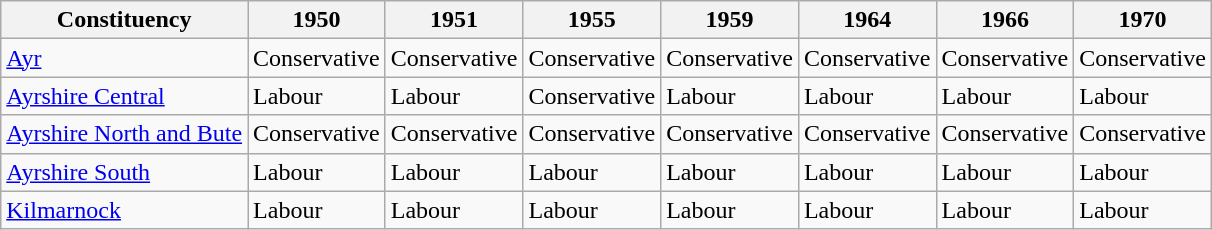<table class="wikitable">
<tr>
<th>Constituency</th>
<th>1950</th>
<th>1951</th>
<th>1955</th>
<th>1959</th>
<th>1964</th>
<th>1966</th>
<th>1970</th>
</tr>
<tr>
<td><a href='#'>Ayr</a></td>
<td bgcolor=>Conservative</td>
<td bgcolor=>Conservative</td>
<td bgcolor=>Conservative</td>
<td bgcolor=>Conservative</td>
<td bgcolor=>Conservative</td>
<td bgcolor=>Conservative</td>
<td bgcolor=>Conservative</td>
</tr>
<tr>
<td><a href='#'>Ayrshire Central</a></td>
<td bgcolor=>Labour</td>
<td bgcolor=>Labour</td>
<td bgcolor=>Conservative</td>
<td bgcolor=>Labour</td>
<td bgcolor=>Labour</td>
<td bgcolor=>Labour</td>
<td bgcolor=>Labour</td>
</tr>
<tr>
<td><a href='#'>Ayrshire North and Bute</a></td>
<td bgcolor=>Conservative</td>
<td bgcolor=>Conservative</td>
<td bgcolor=>Conservative</td>
<td bgcolor=>Conservative</td>
<td bgcolor=>Conservative</td>
<td bgcolor=>Conservative</td>
<td bgcolor=>Conservative</td>
</tr>
<tr>
<td><a href='#'>Ayrshire South</a></td>
<td bgcolor=>Labour</td>
<td bgcolor=>Labour</td>
<td bgcolor=>Labour</td>
<td bgcolor=>Labour</td>
<td bgcolor=>Labour</td>
<td bgcolor=>Labour</td>
<td bgcolor=>Labour</td>
</tr>
<tr>
<td><a href='#'>Kilmarnock</a></td>
<td bgcolor=>Labour</td>
<td bgcolor=>Labour</td>
<td bgcolor=>Labour</td>
<td bgcolor=>Labour</td>
<td bgcolor=>Labour</td>
<td bgcolor=>Labour</td>
<td bgcolor=>Labour</td>
</tr>
</table>
